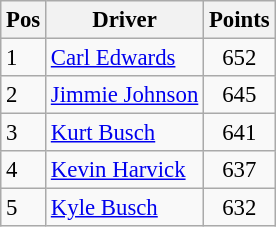<table class="sortable wikitable " style="font-size: 95%;">
<tr>
<th>Pos</th>
<th>Driver</th>
<th>Points</th>
</tr>
<tr>
<td>1</td>
<td><a href='#'>Carl Edwards</a></td>
<td style="text-align:center;">652</td>
</tr>
<tr>
<td>2</td>
<td><a href='#'>Jimmie Johnson</a></td>
<td style="text-align:center;">645</td>
</tr>
<tr>
<td>3</td>
<td><a href='#'>Kurt Busch</a></td>
<td style="text-align:center;">641</td>
</tr>
<tr>
<td>4</td>
<td><a href='#'>Kevin Harvick</a></td>
<td style="text-align:center;">637</td>
</tr>
<tr>
<td>5</td>
<td><a href='#'>Kyle Busch</a></td>
<td style="text-align:center;">632</td>
</tr>
</table>
